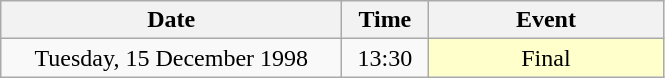<table class = "wikitable" style="text-align:center;">
<tr>
<th width=220>Date</th>
<th width=50>Time</th>
<th width=150>Event</th>
</tr>
<tr>
<td>Tuesday, 15 December 1998</td>
<td>13:30</td>
<td bgcolor=ffffcc>Final</td>
</tr>
</table>
